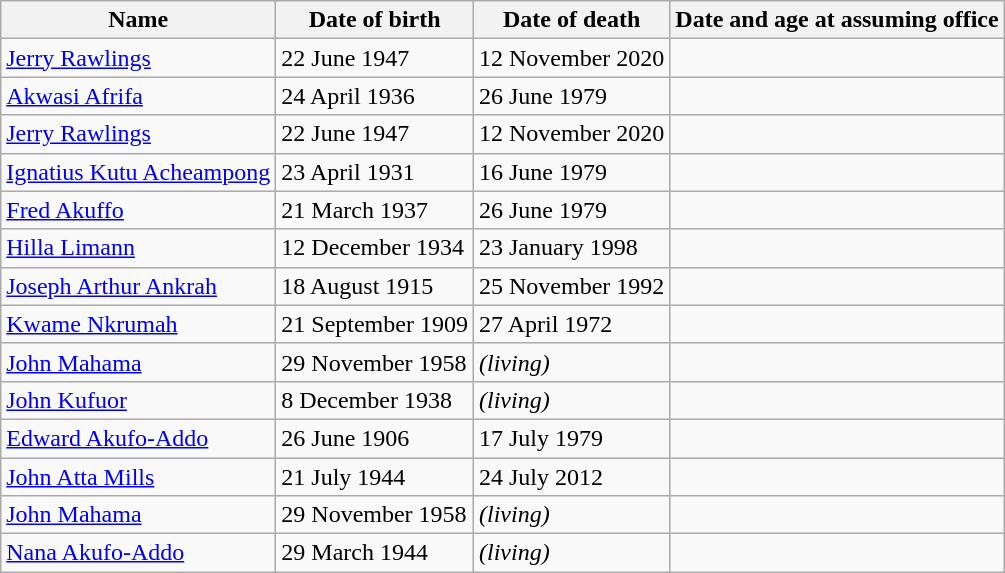<table class="wikitable">
<tr>
<th>Name</th>
<th>Date of birth</th>
<th>Date of death</th>
<th>Date and age at assuming office</th>
</tr>
<tr>
<td><a href='#'>Jerry Rawlings</a></td>
<td>22 June 1947</td>
<td>12 November 2020</td>
<td></td>
</tr>
<tr>
<td><a href='#'>Akwasi Afrifa</a></td>
<td>24 April 1936</td>
<td>26 June 1979</td>
<td></td>
</tr>
<tr>
<td><a href='#'>Jerry Rawlings</a></td>
<td>22 June 1947</td>
<td>12 November 2020</td>
<td></td>
</tr>
<tr>
<td><a href='#'>Ignatius Kutu Acheampong</a></td>
<td>23 April 1931</td>
<td>16 June 1979</td>
<td></td>
</tr>
<tr>
<td><a href='#'>Fred Akuffo</a></td>
<td>21 March 1937</td>
<td>26 June 1979</td>
<td></td>
</tr>
<tr>
<td><a href='#'>Hilla Limann</a></td>
<td>12 December 1934</td>
<td>23 January 1998</td>
<td></td>
</tr>
<tr>
<td><a href='#'>Joseph Arthur Ankrah</a></td>
<td>18 August 1915</td>
<td>25 November 1992</td>
<td></td>
</tr>
<tr>
<td><a href='#'>Kwame Nkrumah</a></td>
<td>21 September 1909</td>
<td>27 April 1972</td>
<td></td>
</tr>
<tr>
<td><a href='#'>John Mahama</a></td>
<td>29 November 1958</td>
<td><em>(living)</em></td>
<td></td>
</tr>
<tr>
<td><a href='#'>John Kufuor</a></td>
<td>8 December 1938</td>
<td><em>(living)</em></td>
<td></td>
</tr>
<tr>
<td><a href='#'>Edward Akufo-Addo</a></td>
<td>26 June 1906</td>
<td>17 July 1979</td>
<td></td>
</tr>
<tr>
<td><a href='#'>John Atta Mills</a></td>
<td>21 July 1944</td>
<td>24 July 2012</td>
<td></td>
</tr>
<tr>
<td><a href='#'>John Mahama</a></td>
<td>29 November 1958</td>
<td><em>(living)</em></td>
<td></td>
</tr>
<tr>
<td><a href='#'>Nana Akufo-Addo</a></td>
<td>29 March 1944</td>
<td><em>(living)</em></td>
<td></td>
</tr>
</table>
